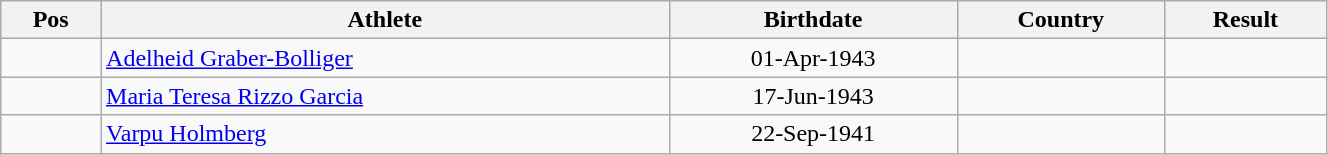<table class="wikitable"  style="text-align:center; width:70%;">
<tr>
<th>Pos</th>
<th>Athlete</th>
<th>Birthdate</th>
<th>Country</th>
<th>Result</th>
</tr>
<tr>
<td align=center></td>
<td align=left><a href='#'>Adelheid Graber-Bolliger</a></td>
<td>01-Apr-1943</td>
<td align=left></td>
<td></td>
</tr>
<tr>
<td align=center></td>
<td align=left><a href='#'>Maria Teresa Rizzo Garcia</a></td>
<td>17-Jun-1943</td>
<td align=left></td>
<td></td>
</tr>
<tr>
<td align=center></td>
<td align=left><a href='#'>Varpu Holmberg</a></td>
<td>22-Sep-1941</td>
<td align=left></td>
<td></td>
</tr>
</table>
